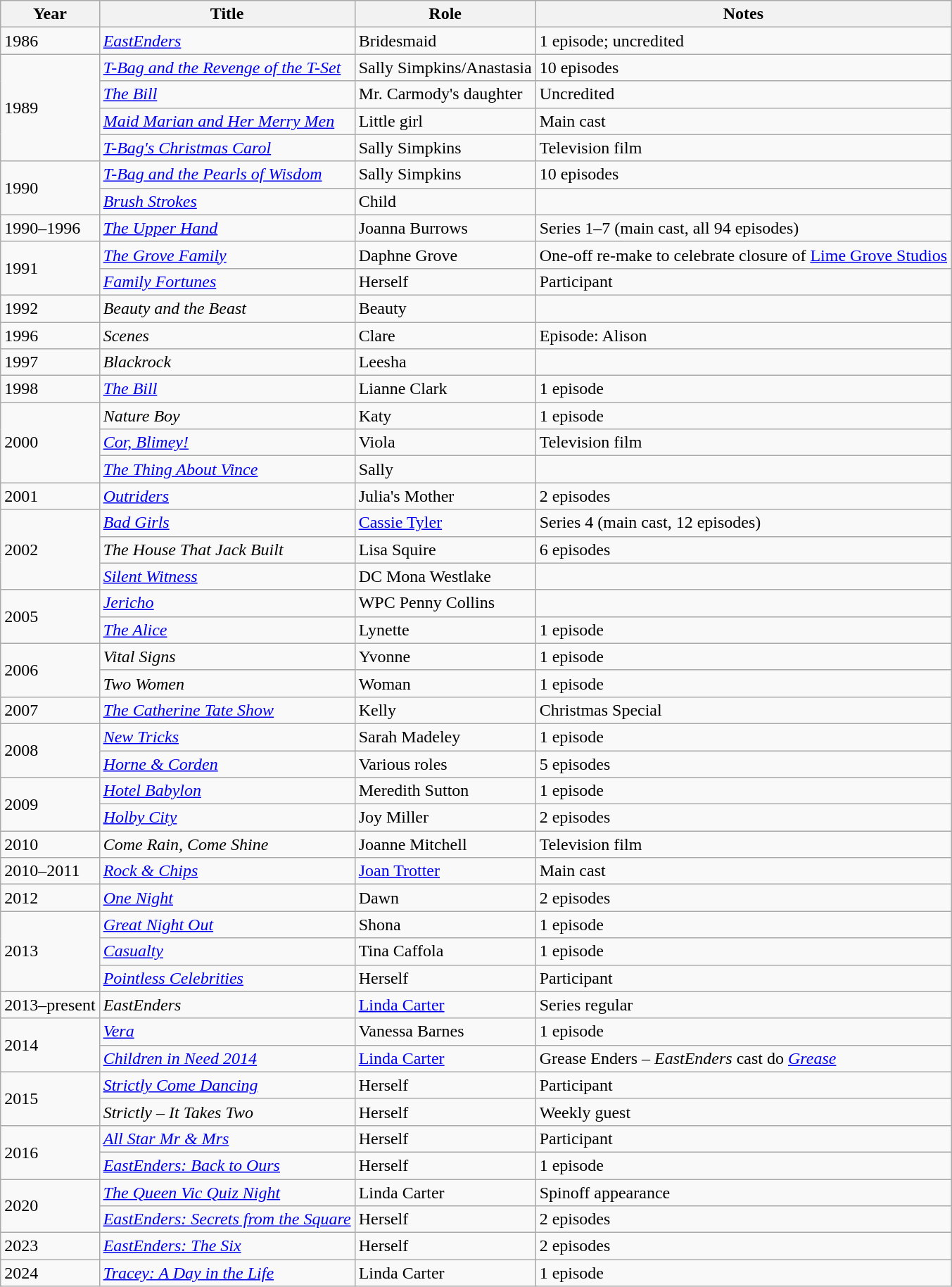<table class="wikitable sortable">
<tr>
<th>Year</th>
<th>Title</th>
<th>Role</th>
<th>Notes</th>
</tr>
<tr>
<td>1986</td>
<td><em><a href='#'>EastEnders</a></em></td>
<td>Bridesmaid</td>
<td>1 episode; uncredited</td>
</tr>
<tr>
<td rowspan="4">1989</td>
<td><em><a href='#'>T-Bag and the Revenge of the T-Set</a></em></td>
<td>Sally Simpkins/Anastasia</td>
<td>10 episodes</td>
</tr>
<tr>
<td><em><a href='#'>The Bill</a></em></td>
<td>Mr. Carmody's daughter</td>
<td>Uncredited</td>
</tr>
<tr>
<td><em><a href='#'>Maid Marian and Her Merry Men</a></em></td>
<td>Little girl</td>
<td>Main cast</td>
</tr>
<tr>
<td><em><a href='#'>T-Bag's Christmas Carol</a></em></td>
<td>Sally Simpkins</td>
<td>Television film</td>
</tr>
<tr>
<td rowspan="2">1990</td>
<td><em><a href='#'>T-Bag and the Pearls of Wisdom</a></em></td>
<td>Sally Simpkins</td>
<td>10 episodes</td>
</tr>
<tr>
<td><em><a href='#'>Brush Strokes</a></em></td>
<td>Child</td>
<td></td>
</tr>
<tr>
<td>1990–1996</td>
<td><em><a href='#'>The Upper Hand</a></em></td>
<td>Joanna Burrows</td>
<td>Series 1–7 (main cast, all 94 episodes)</td>
</tr>
<tr>
<td rowspan="2">1991</td>
<td><em><a href='#'>The Grove Family</a></em></td>
<td>Daphne Grove</td>
<td>One-off re-make to celebrate closure of <a href='#'>Lime Grove Studios</a></td>
</tr>
<tr>
<td><em><a href='#'>Family Fortunes</a></em></td>
<td>Herself</td>
<td>Participant</td>
</tr>
<tr>
<td>1992</td>
<td><em>Beauty and the Beast</em></td>
<td>Beauty</td>
<td></td>
</tr>
<tr>
<td>1996</td>
<td><em>Scenes</em></td>
<td>Clare</td>
<td>Episode: Alison</td>
</tr>
<tr>
<td>1997</td>
<td><em>Blackrock</em></td>
<td>Leesha</td>
<td></td>
</tr>
<tr>
<td>1998</td>
<td><em><a href='#'>The Bill</a></em></td>
<td>Lianne Clark</td>
<td>1 episode</td>
</tr>
<tr>
<td rowspan="3">2000</td>
<td><em>Nature Boy</em></td>
<td>Katy</td>
<td>1 episode</td>
</tr>
<tr>
<td><em><a href='#'>Cor, Blimey!</a></em></td>
<td>Viola</td>
<td>Television film</td>
</tr>
<tr>
<td><em><a href='#'>The Thing About Vince</a></em></td>
<td>Sally</td>
<td></td>
</tr>
<tr>
<td>2001</td>
<td><em><a href='#'>Outriders</a></em></td>
<td>Julia's Mother</td>
<td>2 episodes</td>
</tr>
<tr>
<td rowspan="3">2002</td>
<td><em><a href='#'>Bad Girls</a></em></td>
<td><a href='#'>Cassie Tyler</a></td>
<td>Series 4 (main cast, 12 episodes)</td>
</tr>
<tr>
<td><em>The House That Jack Built</em></td>
<td>Lisa Squire</td>
<td>6 episodes</td>
</tr>
<tr>
<td><em><a href='#'>Silent Witness</a></em></td>
<td>DC Mona Westlake</td>
<td></td>
</tr>
<tr>
<td rowspan="2">2005</td>
<td><em><a href='#'>Jericho</a></em></td>
<td>WPC Penny Collins</td>
<td></td>
</tr>
<tr>
<td><em><a href='#'>The Alice</a></em></td>
<td>Lynette</td>
<td>1 episode</td>
</tr>
<tr>
<td rowspan="2">2006</td>
<td><em>Vital Signs</em></td>
<td>Yvonne</td>
<td>1 episode</td>
</tr>
<tr>
<td><em>Two Women</em></td>
<td>Woman</td>
<td>1 episode</td>
</tr>
<tr>
<td>2007</td>
<td><em><a href='#'>The Catherine Tate Show</a></em></td>
<td>Kelly</td>
<td>Christmas Special</td>
</tr>
<tr>
<td rowspan="2">2008</td>
<td><em><a href='#'>New Tricks</a></em></td>
<td>Sarah Madeley</td>
<td>1 episode</td>
</tr>
<tr>
<td><em><a href='#'>Horne & Corden</a></em></td>
<td>Various roles</td>
<td>5 episodes</td>
</tr>
<tr>
<td rowspan="2">2009</td>
<td><em><a href='#'>Hotel Babylon</a></em></td>
<td>Meredith Sutton</td>
<td>1 episode</td>
</tr>
<tr>
<td><em><a href='#'>Holby City</a></em></td>
<td>Joy Miller</td>
<td>2 episodes</td>
</tr>
<tr>
<td>2010</td>
<td><em>Come Rain, Come Shine</em></td>
<td>Joanne Mitchell</td>
<td>Television film</td>
</tr>
<tr>
<td>2010–2011</td>
<td><em><a href='#'>Rock & Chips</a></em></td>
<td><a href='#'>Joan Trotter</a></td>
<td>Main cast</td>
</tr>
<tr>
<td>2012</td>
<td><em><a href='#'>One Night</a></em></td>
<td>Dawn</td>
<td>2 episodes</td>
</tr>
<tr>
<td rowspan="3">2013</td>
<td><em><a href='#'>Great Night Out</a></em></td>
<td>Shona</td>
<td>1 episode</td>
</tr>
<tr>
<td><em><a href='#'>Casualty</a></em></td>
<td>Tina Caffola</td>
<td>1 episode</td>
</tr>
<tr>
<td><em><a href='#'>Pointless Celebrities</a></em></td>
<td>Herself</td>
<td>Participant</td>
</tr>
<tr>
<td>2013–present</td>
<td><em>EastEnders</em></td>
<td><a href='#'>Linda Carter</a></td>
<td>Series regular</td>
</tr>
<tr>
<td rowspan="2">2014</td>
<td><em><a href='#'>Vera</a></em></td>
<td>Vanessa Barnes</td>
<td>1 episode</td>
</tr>
<tr>
<td><em><a href='#'>Children in Need 2014</a></em></td>
<td><a href='#'>Linda Carter</a></td>
<td>Grease Enders – <em>EastEnders</em> cast do <em><a href='#'>Grease</a></em></td>
</tr>
<tr>
<td rowspan="2">2015</td>
<td><em><a href='#'>Strictly Come Dancing</a></em></td>
<td>Herself</td>
<td>Participant</td>
</tr>
<tr>
<td><em>Strictly – It Takes Two</em></td>
<td>Herself</td>
<td>Weekly guest</td>
</tr>
<tr>
<td rowspan="2">2016</td>
<td><em><a href='#'>All Star Mr & Mrs</a></em></td>
<td>Herself</td>
<td>Participant</td>
</tr>
<tr>
<td><em><a href='#'>EastEnders: Back to Ours</a></em></td>
<td>Herself</td>
<td>1 episode</td>
</tr>
<tr>
<td rowspan="2">2020</td>
<td><em><a href='#'>The Queen Vic Quiz Night</a></em></td>
<td>Linda Carter</td>
<td>Spinoff appearance</td>
</tr>
<tr>
<td><em><a href='#'>EastEnders: Secrets from the Square</a></em></td>
<td>Herself</td>
<td>2 episodes</td>
</tr>
<tr>
<td>2023</td>
<td><em><a href='#'>EastEnders: The Six</a></em></td>
<td>Herself</td>
<td>2 episodes</td>
</tr>
<tr>
<td>2024</td>
<td><em><a href='#'>Tracey: A Day in the Life</a></em></td>
<td>Linda Carter</td>
<td>1 episode</td>
</tr>
</table>
